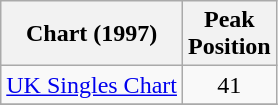<table class="wikitable">
<tr>
<th align="left">Chart (1997)</th>
<th align="left">Peak<br>Position</th>
</tr>
<tr>
<td align="left"><a href='#'>UK Singles Chart</a></td>
<td align="center">41</td>
</tr>
<tr>
</tr>
</table>
